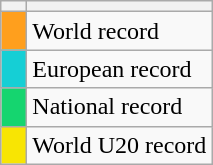<table class="wikitable">
<tr>
<th></th>
<th></th>
</tr>
<tr>
<td style="width:10px; background: #FF9F1D;"></td>
<td>World record</td>
</tr>
<tr>
<td style="width:10px; background: #15CFD5;"></td>
<td>European record</td>
</tr>
<tr>
<td style="width:10px; background: #15D56F;"></td>
<td>National record</td>
</tr>
<tr>
<td style="width:10px; background: #F8E503;"></td>
<td>World U20 record</td>
</tr>
</table>
